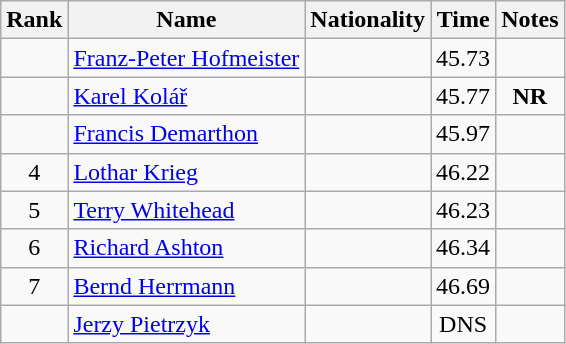<table class="wikitable sortable" style="text-align:center">
<tr>
<th>Rank</th>
<th>Name</th>
<th>Nationality</th>
<th>Time</th>
<th>Notes</th>
</tr>
<tr>
<td></td>
<td align=left><a href='#'>Franz-Peter Hofmeister</a></td>
<td align=left></td>
<td>45.73</td>
<td></td>
</tr>
<tr>
<td></td>
<td align=left><a href='#'>Karel Kolář</a></td>
<td align=left></td>
<td>45.77</td>
<td><strong>NR</strong></td>
</tr>
<tr>
<td></td>
<td align=left><a href='#'>Francis Demarthon</a></td>
<td align=left></td>
<td>45.97</td>
<td></td>
</tr>
<tr>
<td>4</td>
<td align=left><a href='#'>Lothar Krieg</a></td>
<td align=left></td>
<td>46.22</td>
<td></td>
</tr>
<tr>
<td>5</td>
<td align=left><a href='#'>Terry Whitehead</a></td>
<td align=left></td>
<td>46.23</td>
<td></td>
</tr>
<tr>
<td>6</td>
<td align=left><a href='#'>Richard Ashton</a></td>
<td align=left></td>
<td>46.34</td>
<td></td>
</tr>
<tr>
<td>7</td>
<td align=left><a href='#'>Bernd Herrmann</a></td>
<td align=left></td>
<td>46.69</td>
<td></td>
</tr>
<tr>
<td></td>
<td align=left><a href='#'>Jerzy Pietrzyk</a></td>
<td align=left></td>
<td>DNS</td>
<td></td>
</tr>
</table>
